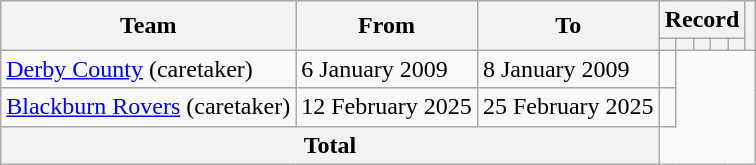<table class=wikitable style="text-align: left">
<tr>
<th rowspan=2>Team</th>
<th rowspan=2>From</th>
<th rowspan=2>To</th>
<th colspan=5>Record</th>
<th rowspan=2></th>
</tr>
<tr>
<th></th>
<th></th>
<th></th>
<th></th>
<th></th>
</tr>
<tr>
<td><a href='#'>Derby County</a> (caretaker)</td>
<td>6 January 2009</td>
<td>8 January 2009<br></td>
<td></td>
</tr>
<tr>
<td><a href='#'>Blackburn Rovers</a> (caretaker)</td>
<td>12 February 2025</td>
<td>25 February 2025<br></td>
<td></td>
</tr>
<tr>
<th colspan=3>Total<br></th>
</tr>
</table>
